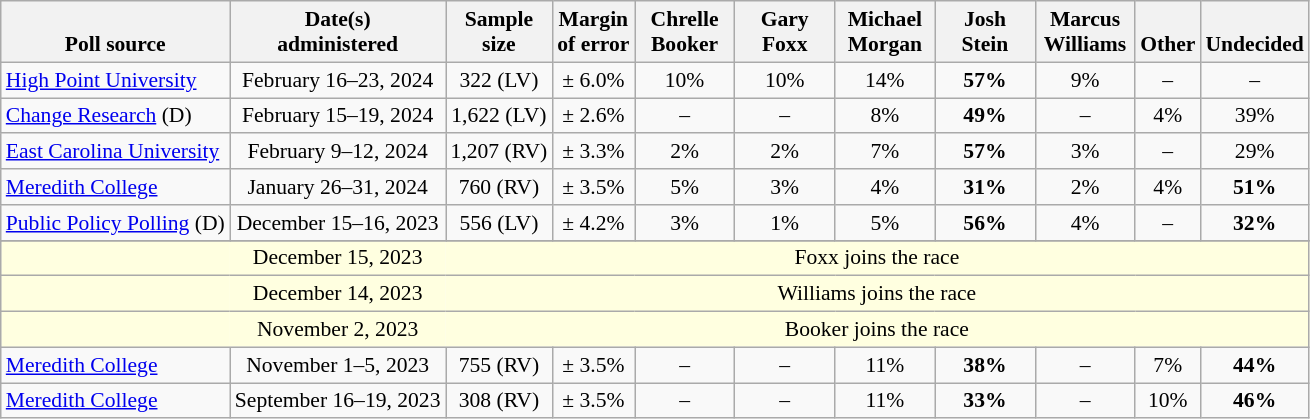<table class="wikitable" style="font-size:90%;text-align:center;">
<tr valign=bottom>
<th>Poll source</th>
<th>Date(s)<br>administered</th>
<th>Sample<br>size</th>
<th>Margin<br>of error</th>
<th style="width:60px;">Chrelle<br>Booker</th>
<th style="width:60px;">Gary<br>Foxx</th>
<th style="width:60px;">Michael<br>Morgan</th>
<th style="width:60px;">Josh<br>Stein</th>
<th style="width:60px;">Marcus<br>Williams</th>
<th>Other</th>
<th>Undecided</th>
</tr>
<tr>
<td style="text-align:left;"><a href='#'>High Point University</a></td>
<td>February 16–23, 2024</td>
<td>322 (LV)</td>
<td>± 6.0%</td>
<td>10%</td>
<td>10%</td>
<td>14%</td>
<td><strong>57%</strong></td>
<td>9%</td>
<td>–</td>
<td>–</td>
</tr>
<tr>
<td style="text-align:left;"><a href='#'>Change Research</a> (D)</td>
<td>February 15–19, 2024</td>
<td>1,622 (LV)</td>
<td>± 2.6%</td>
<td>–</td>
<td>–</td>
<td>8%</td>
<td><strong>49%</strong></td>
<td>–</td>
<td>4%</td>
<td>39%</td>
</tr>
<tr>
<td style="text-align:left;"><a href='#'>East Carolina University</a></td>
<td>February 9–12, 2024</td>
<td>1,207 (RV)</td>
<td>± 3.3%</td>
<td>2%</td>
<td>2%</td>
<td>7%</td>
<td><strong>57%</strong></td>
<td>3%</td>
<td>–</td>
<td>29%</td>
</tr>
<tr>
<td style="text-align:left;"><a href='#'>Meredith College</a></td>
<td>January 26–31, 2024</td>
<td>760 (RV)</td>
<td>± 3.5%</td>
<td>5%</td>
<td>3%</td>
<td>4%</td>
<td><strong>31%</strong></td>
<td>2%</td>
<td>4%</td>
<td><strong>51%</strong></td>
</tr>
<tr>
<td style="text-align:left;"><a href='#'>Public Policy Polling</a> (D)</td>
<td>December 15–16, 2023</td>
<td>556 (LV)</td>
<td>± 4.2%</td>
<td>3%</td>
<td>1%</td>
<td>5%</td>
<td><strong>56%</strong></td>
<td>4%</td>
<td>–</td>
<td><strong>32%</strong></td>
</tr>
<tr>
</tr>
<tr style="background:lightyellow;">
<td style="border-right-style:hidden; background:lightyellow;"></td>
<td style="border-right-style:hidden; ">December 15, 2023</td>
<td colspan="17">Foxx joins the race</td>
</tr>
<tr style="background:lightyellow;">
<td style="border-right-style:hidden; background:lightyellow;"></td>
<td style="border-right-style:hidden; ">December 14, 2023</td>
<td colspan="17">Williams joins the race</td>
</tr>
<tr style="background:lightyellow;">
<td style="border-right-style:hidden; background:lightyellow;"></td>
<td style="border-right-style:hidden; ">November 2, 2023</td>
<td colspan="17">Booker joins the race</td>
</tr>
<tr>
<td style="text-align:left;"><a href='#'>Meredith College</a></td>
<td>November 1–5, 2023</td>
<td>755 (RV)</td>
<td>± 3.5%</td>
<td>–</td>
<td>–</td>
<td>11%</td>
<td><strong>38%</strong></td>
<td>–</td>
<td>7%</td>
<td><strong>44%</strong></td>
</tr>
<tr>
<td style="text-align:left;"><a href='#'>Meredith College</a></td>
<td>September 16–19, 2023</td>
<td>308 (RV)</td>
<td>± 3.5%</td>
<td>–</td>
<td>–</td>
<td>11%</td>
<td><strong>33%</strong></td>
<td>–</td>
<td>10%</td>
<td><strong>46%</strong></td>
</tr>
</table>
